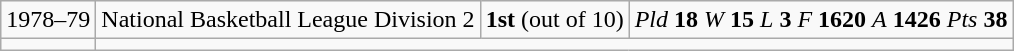<table class="wikitable">
<tr>
<td>1978–79</td>
<td>National Basketball League Division 2</td>
<td><strong>1st</strong> (out of 10)</td>
<td><em> Pld</em> <strong>18</strong>    <em>W</em> <strong>15</strong>    <em>L</em> <strong>3</strong>    <em>F</em> <strong>1620</strong>    <em>A</em> <strong>1426</strong>    <em>Pts</em> <strong>38</strong></td>
</tr>
<tr>
<td></td>
</tr>
</table>
